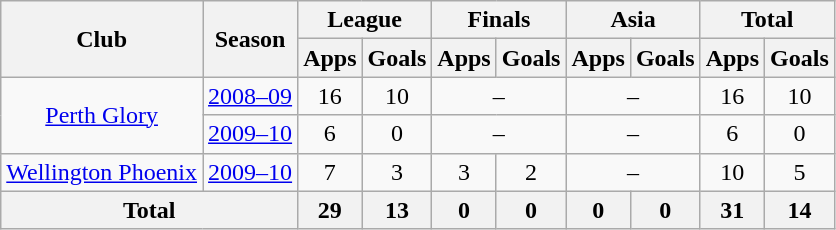<table class="wikitable" style="text-align:center">
<tr>
<th rowspan="2">Club</th>
<th rowspan="2">Season</th>
<th colspan="2">League</th>
<th colspan="2">Finals</th>
<th colspan="2">Asia</th>
<th colspan="2">Total</th>
</tr>
<tr>
<th>Apps</th>
<th>Goals</th>
<th>Apps</th>
<th>Goals</th>
<th>Apps</th>
<th>Goals</th>
<th>Apps</th>
<th>Goals</th>
</tr>
<tr>
<td rowspan="2"><a href='#'>Perth Glory</a></td>
<td><a href='#'>2008–09</a></td>
<td>16</td>
<td>10</td>
<td colspan="2">–</td>
<td colspan="2">–</td>
<td>16</td>
<td>10</td>
</tr>
<tr>
<td><a href='#'>2009–10</a></td>
<td>6</td>
<td>0</td>
<td colspan="2">–</td>
<td colspan="2">–</td>
<td>6</td>
<td>0</td>
</tr>
<tr>
<td><a href='#'>Wellington Phoenix</a></td>
<td><a href='#'>2009–10</a></td>
<td>7</td>
<td>3</td>
<td>3</td>
<td>2</td>
<td colspan="2">–</td>
<td>10</td>
<td>5</td>
</tr>
<tr>
<th colspan="2">Total</th>
<th>29</th>
<th>13</th>
<th>0</th>
<th>0</th>
<th>0</th>
<th>0</th>
<th>31</th>
<th>14</th>
</tr>
</table>
